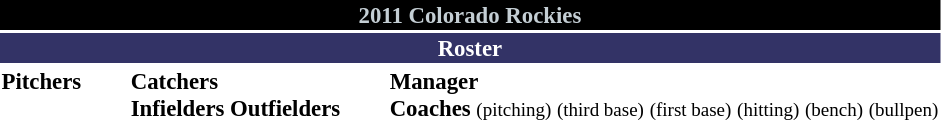<table class="toccolours" style="font-size: 95%;">
<tr>
<th colspan="10" style="background-color: #000000; color: #C4CED4; text-align: center;">2011 Colorado Rockies</th>
</tr>
<tr>
<td colspan="10" style="background-color: #333366; color: #FFFFFF; text-align: center;"><strong>Roster</strong></td>
</tr>
<tr>
<td valign="top"><strong>Pitchers</strong><br>



























</td>
<td width="25px"></td>
<td valign="top"><strong>Catchers</strong><br>




<strong>Infielders</strong>














<strong>Outfielders</strong>






</td>
<td width="25px"></td>
<td valign="top"><strong>Manager</strong><br>
<strong>Coaches</strong>
 <small>(pitching)</small>
 <small>(third base)</small>
 <small>(first base)</small>
 <small>(hitting)</small>
 <small>(bench)</small>
 <small>(bullpen)</small></td>
</tr>
<tr>
</tr>
</table>
